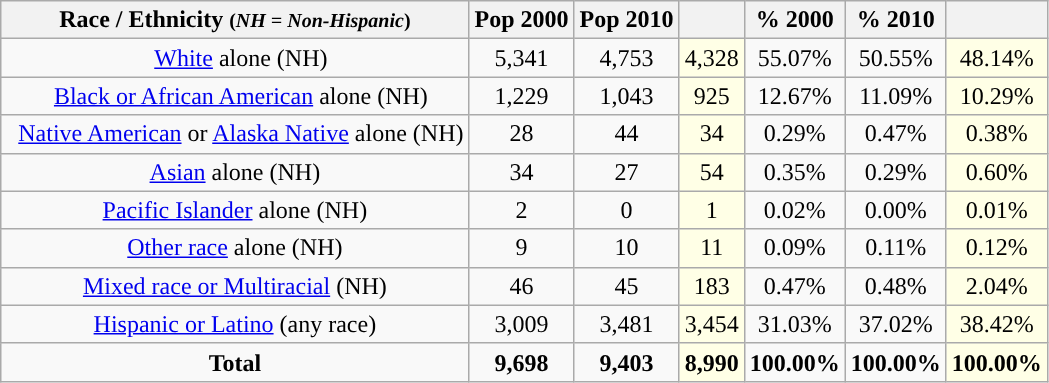<table class="wikitable" style="text-align:center;">
<tr>
<th>Race / Ethnicity <small>(<em>NH = Non-Hispanic</em>)</small></th>
<th>Pop 2000</th>
<th>Pop 2010</th>
<th></th>
<th>% 2000</th>
<th>% 2010</th>
<th></th>
</tr>
<tr>
<td>  <a href='#'>White</a> alone (NH)</td>
<td>5,341</td>
<td>4,753</td>
<td style='background: #ffffe6;'>4,328</td>
<td>55.07%</td>
<td>50.55%</td>
<td style='background: #ffffe6;'>48.14%</td>
</tr>
<tr>
<td>  <a href='#'>Black or African American</a> alone (NH)</td>
<td>1,229</td>
<td>1,043</td>
<td style='background: #ffffe6;'>925</td>
<td>12.67%</td>
<td>11.09%</td>
<td style='background: #ffffe6;'>10.29%</td>
</tr>
<tr>
<td>  <a href='#'>Native American</a> or <a href='#'>Alaska Native</a> alone (NH)</td>
<td>28</td>
<td>44</td>
<td style='background: #ffffe6;'>34</td>
<td>0.29%</td>
<td>0.47%</td>
<td style='background: #ffffe6;'>0.38%</td>
</tr>
<tr>
<td><a href='#'>Asian</a> alone (NH)</td>
<td>34</td>
<td>27</td>
<td style='background: #ffffe6;'>54</td>
<td>0.35%</td>
<td>0.29%</td>
<td style='background: #ffffe6;'>0.60%</td>
</tr>
<tr>
<td><a href='#'>Pacific Islander</a> alone (NH)</td>
<td>2</td>
<td>0</td>
<td style='background: #ffffe6;'>1</td>
<td>0.02%</td>
<td>0.00%</td>
<td style='background: #ffffe6;'>0.01%</td>
</tr>
<tr>
<td><a href='#'>Other race</a> alone (NH)</td>
<td>9</td>
<td>10</td>
<td style='background: #ffffe6;'>11</td>
<td>0.09%</td>
<td>0.11%</td>
<td style='background: #ffffe6;'>0.12%</td>
</tr>
<tr>
<td><a href='#'>Mixed race or Multiracial</a> (NH)</td>
<td>46</td>
<td>45</td>
<td style='background: #ffffe6;'>183</td>
<td>0.47%</td>
<td>0.48%</td>
<td style='background: #ffffe6;'>2.04%</td>
</tr>
<tr>
<td><a href='#'>Hispanic or Latino</a> (any race)</td>
<td>3,009</td>
<td>3,481</td>
<td style='background: #ffffe6;'>3,454</td>
<td>31.03%</td>
<td>37.02%</td>
<td style='background: #ffffe6;'>38.42%</td>
</tr>
<tr>
<td><strong>Total</strong></td>
<td><strong>9,698</strong></td>
<td><strong>9,403</strong></td>
<td style='background: #ffffe6;'><strong>8,990</strong></td>
<td><strong>100.00%</strong></td>
<td><strong>100.00%</strong></td>
<td style='background: #ffffe6;'><strong>100.00%</strong></td>
</tr>
</table>
